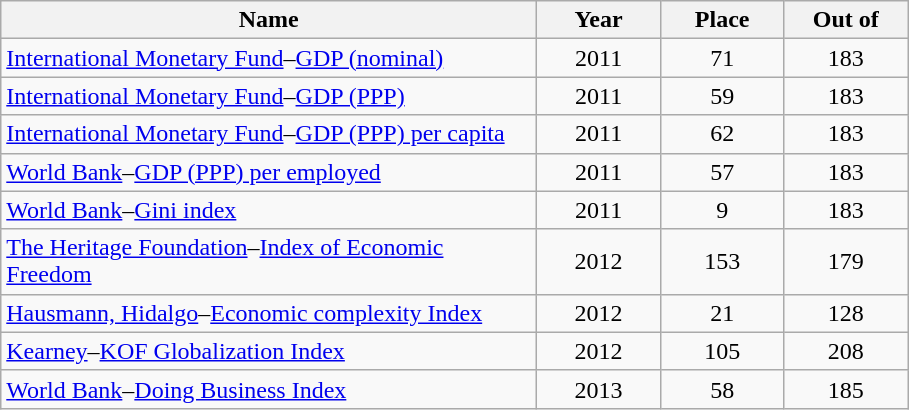<table class="wikitable" style="text-align:center">
<tr>
<th width=350>Name</th>
<th width=75>Year</th>
<th width=75>Place</th>
<th width=75>Out of</th>
</tr>
<tr>
<td align=left><a href='#'>International Monetary Fund</a>–<a href='#'>GDP (nominal)</a></td>
<td>2011</td>
<td>71</td>
<td>183</td>
</tr>
<tr>
<td align=left><a href='#'>International Monetary Fund</a>–<a href='#'>GDP (PPP)</a></td>
<td>2011</td>
<td>59</td>
<td>183</td>
</tr>
<tr>
<td align=left><a href='#'>International Monetary Fund</a>–<a href='#'>GDP (PPP) per capita</a></td>
<td>2011</td>
<td>62</td>
<td>183</td>
</tr>
<tr>
<td align=left><a href='#'>World Bank</a>–<a href='#'>GDP (PPP) per employed</a></td>
<td>2011</td>
<td>57</td>
<td>183</td>
</tr>
<tr>
<td align=left><a href='#'>World Bank</a>–<a href='#'>Gini index</a></td>
<td>2011</td>
<td>9</td>
<td>183</td>
</tr>
<tr>
<td align=left><a href='#'>The Heritage Foundation</a>–<a href='#'>Index of Economic Freedom</a></td>
<td>2012</td>
<td>153</td>
<td>179</td>
</tr>
<tr>
<td align=left><a href='#'>Hausmann, Hidalgo</a>–<a href='#'>Economic complexity Index</a></td>
<td>2012</td>
<td>21</td>
<td>128</td>
</tr>
<tr>
<td align=left><a href='#'>Kearney</a>–<a href='#'>KOF Globalization Index</a></td>
<td>2012</td>
<td>105</td>
<td>208</td>
</tr>
<tr>
<td align=left><a href='#'>World Bank</a>–<a href='#'>Doing Business Index</a></td>
<td>2013</td>
<td>58</td>
<td>185</td>
</tr>
</table>
